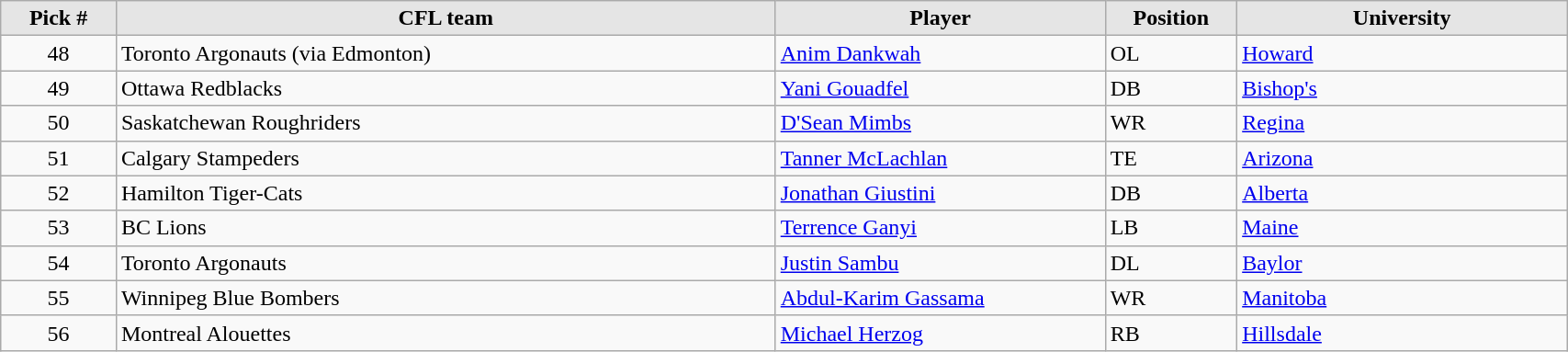<table class="wikitable" style="width: 90%">
<tr>
<th style="background:#E5E5E5;" width=7%>Pick #</th>
<th width=40% style="background:#E5E5E5;">CFL team</th>
<th width=20% style="background:#E5E5E5;">Player</th>
<th width=8% style="background:#E5E5E5;">Position</th>
<th width=20% style="background:#E5E5E5;">University</th>
</tr>
<tr>
<td align=center>48</td>
<td>Toronto Argonauts (via Edmonton)</td>
<td><a href='#'>Anim Dankwah</a></td>
<td>OL</td>
<td><a href='#'>Howard</a></td>
</tr>
<tr>
<td align=center>49</td>
<td>Ottawa Redblacks</td>
<td><a href='#'>Yani Gouadfel</a></td>
<td>DB</td>
<td><a href='#'>Bishop's</a></td>
</tr>
<tr>
<td align=center>50</td>
<td>Saskatchewan Roughriders</td>
<td><a href='#'>D'Sean Mimbs</a></td>
<td>WR</td>
<td><a href='#'>Regina</a></td>
</tr>
<tr>
<td align=center>51</td>
<td>Calgary Stampeders</td>
<td><a href='#'>Tanner McLachlan</a></td>
<td>TE</td>
<td><a href='#'>Arizona</a></td>
</tr>
<tr>
<td align=center>52</td>
<td>Hamilton Tiger-Cats</td>
<td><a href='#'>Jonathan Giustini</a></td>
<td>DB</td>
<td><a href='#'>Alberta</a></td>
</tr>
<tr>
<td align=center>53</td>
<td>BC Lions</td>
<td><a href='#'>Terrence Ganyi</a></td>
<td>LB</td>
<td><a href='#'>Maine</a></td>
</tr>
<tr>
<td align=center>54</td>
<td>Toronto Argonauts</td>
<td><a href='#'>Justin Sambu</a></td>
<td>DL</td>
<td><a href='#'>Baylor</a></td>
</tr>
<tr>
<td align=center>55</td>
<td>Winnipeg Blue Bombers</td>
<td><a href='#'>Abdul-Karim Gassama</a></td>
<td>WR</td>
<td><a href='#'>Manitoba</a></td>
</tr>
<tr>
<td align=center>56</td>
<td>Montreal Alouettes</td>
<td><a href='#'>Michael Herzog</a></td>
<td>RB</td>
<td><a href='#'>Hillsdale</a></td>
</tr>
</table>
